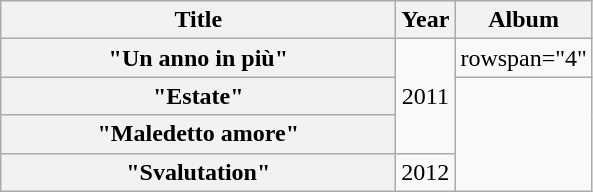<table class="wikitable plainrowheaders" style="text-align:center;">
<tr>
<th scope="col" style="width:16em;">Title</th>
<th scope="col" style="width:1em;">Year</th>
<th scope="col">Album</th>
</tr>
<tr>
<th scope="row">"Un anno in più"</th>
<td rowspan="3">2011</td>
<td>rowspan="4" </td>
</tr>
<tr>
<th scope="row">"Estate"</th>
</tr>
<tr>
<th scope="row">"Maledetto amore"</th>
</tr>
<tr>
<th scope="row">"Svalutation"</th>
<td>2012</td>
</tr>
</table>
